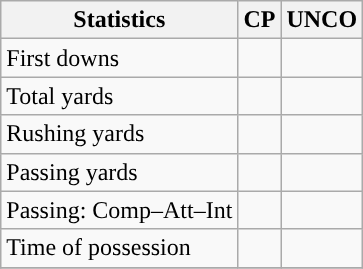<table class="wikitable" style="float: left;">
<tr>
<th>Statistics</th>
<th>CP</th>
<th>UNCO</th>
</tr>
<tr>
<td>First downs</td>
<td></td>
<td></td>
</tr>
<tr>
<td>Total yards</td>
<td></td>
<td></td>
</tr>
<tr>
<td>Rushing yards</td>
<td></td>
<td></td>
</tr>
<tr>
<td>Passing yards</td>
<td></td>
<td></td>
</tr>
<tr>
<td>Passing: Comp–Att–Int</td>
<td></td>
<td></td>
</tr>
<tr>
<td>Time of possession</td>
<td></td>
<td></td>
</tr>
<tr>
</tr>
</table>
